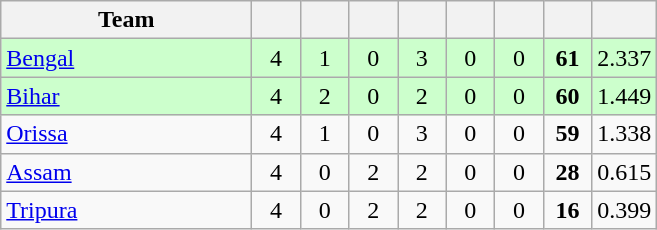<table class="wikitable" style="text-align:center">
<tr>
<th style="width:160px">Team</th>
<th style="width:25px"></th>
<th style="width:25px"></th>
<th style="width:25px"></th>
<th style="width:25px"></th>
<th style="width:25px"></th>
<th style="width:25px"></th>
<th style="width:25px"></th>
<th style="width:25px;"></th>
</tr>
<tr style="background:#cfc;">
<td style="text-align:left"><a href='#'>Bengal</a></td>
<td>4</td>
<td>1</td>
<td>0</td>
<td>3</td>
<td>0</td>
<td>0</td>
<td><strong>61</strong></td>
<td>2.337</td>
</tr>
<tr style="background:#cfc;">
<td style="text-align:left"><a href='#'>Bihar</a></td>
<td>4</td>
<td>2</td>
<td>0</td>
<td>2</td>
<td>0</td>
<td>0</td>
<td><strong>60</strong></td>
<td>1.449</td>
</tr>
<tr>
<td style="text-align:left"><a href='#'>Orissa</a></td>
<td>4</td>
<td>1</td>
<td>0</td>
<td>3</td>
<td>0</td>
<td>0</td>
<td><strong>59</strong></td>
<td>1.338</td>
</tr>
<tr>
<td style="text-align:left"><a href='#'>Assam</a></td>
<td>4</td>
<td>0</td>
<td>2</td>
<td>2</td>
<td>0</td>
<td>0</td>
<td><strong>28</strong></td>
<td>0.615</td>
</tr>
<tr>
<td style="text-align:left"><a href='#'>Tripura</a></td>
<td>4</td>
<td>0</td>
<td>2</td>
<td>2</td>
<td>0</td>
<td>0</td>
<td><strong>16</strong></td>
<td>0.399</td>
</tr>
</table>
